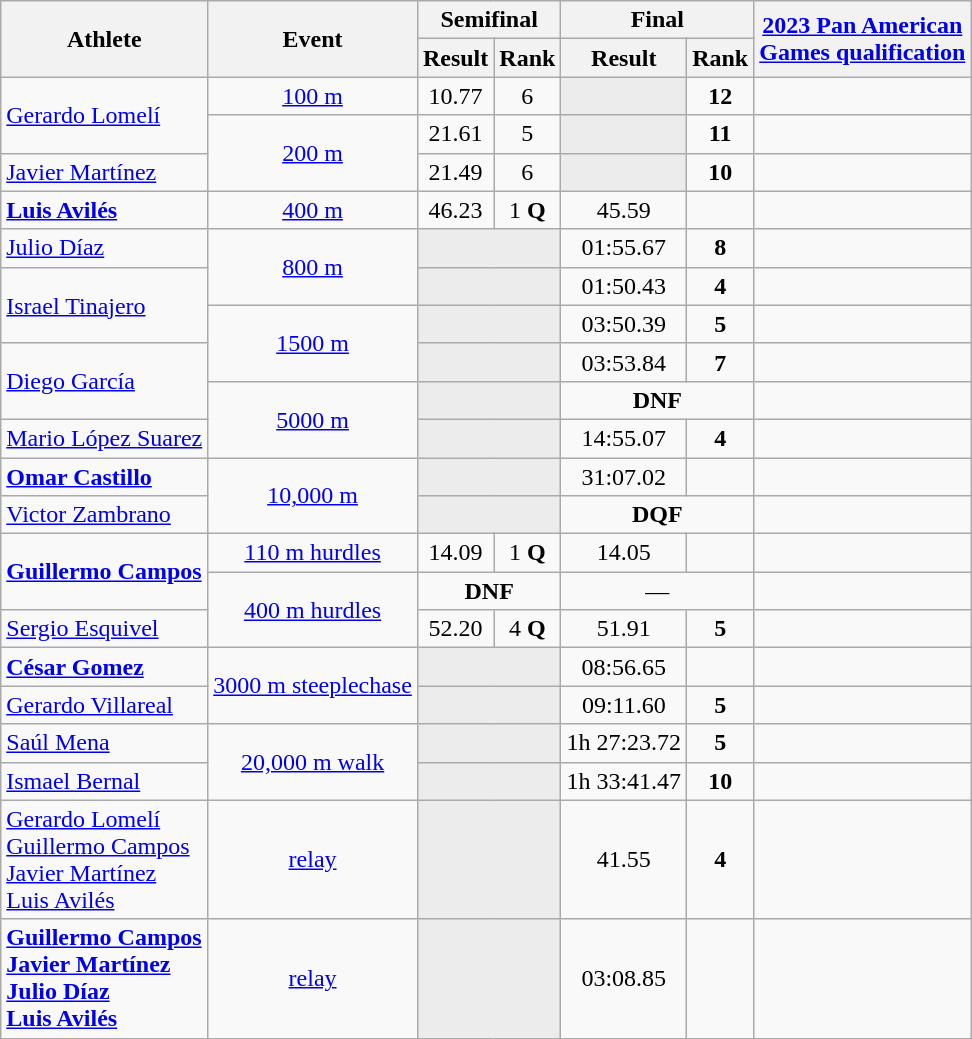<table class="wikitable">
<tr>
<th rowspan="2">Athlete</th>
<th rowspan="2">Event</th>
<th colspan="2">Semifinal</th>
<th colspan="2">Final</th>
<th rowspan="2"><a href='#'>2023 Pan American <br> Games qualification</a></th>
</tr>
<tr>
<th>Result</th>
<th>Rank</th>
<th>Result</th>
<th>Rank</th>
</tr>
<tr align="center">
<td align="left" rowspan="2"><a href='#'>Gerardo Lomelí</a></td>
<td><a href='#'>100 m</a></td>
<td>10.77</td>
<td>6</td>
<td style="background: #ECECEC; vertical-align: middle; text-align: center; " class="table-cast"></td>
<td><strong>12</strong></td>
<td></td>
</tr>
<tr align="center">
<td rowspan="2"><a href='#'>200 m</a></td>
<td>21.61</td>
<td>5</td>
<td style="background: #ECECEC; vertical-align: middle; text-align: center; " class="table-cast"></td>
<td><strong>11</strong></td>
<td></td>
</tr>
<tr align="center">
<td align="left"><a href='#'>Javier Martínez</a></td>
<td>21.49</td>
<td>6</td>
<td style="background: #ECECEC; vertical-align: middle; text-align: center; " class="table-cast"></td>
<td><strong>10</strong></td>
<td></td>
</tr>
<tr align="center">
<td align="left"><a href='#'><strong>Luis Avilés</strong></a></td>
<td><a href='#'>400 m</a></td>
<td>46.23</td>
<td>1 <strong>Q</strong></td>
<td>45.59</td>
<td><strong></strong></td>
<td></td>
</tr>
<tr align="center">
<td align="left"><a href='#'>Julio Díaz</a></td>
<td rowspan="2"><a href='#'>800 m</a></td>
<td colspan="2" style="background: #ECECEC; vertical-align: middle; text-align: center; " class="table-cast"></td>
<td>01:55.67</td>
<td><strong>8</strong></td>
<td></td>
</tr>
<tr align="center">
<td rowspan="2" align="left"><a href='#'>Israel Tinajero</a></td>
<td colspan="2" style="background: #ECECEC; vertical-align: middle; text-align: center; " class="table-cast"></td>
<td>01:50.43</td>
<td><strong>4</strong></td>
<td></td>
</tr>
<tr align="center">
<td rowspan="2"><a href='#'>1500 m</a></td>
<td colspan="2" style="background: #ECECEC; vertical-align: middle; text-align: center; " class="table-cast"></td>
<td>03:50.39</td>
<td><strong>5</strong></td>
<td></td>
</tr>
<tr align="center">
<td rowspan="2" align="left"><a href='#'>Diego García</a></td>
<td colspan="2" style="background: #ECECEC; vertical-align: middle; text-align: center; " class="table-cast"></td>
<td>03:53.84</td>
<td><strong>7</strong></td>
<td></td>
</tr>
<tr align="center">
<td rowspan="2"><a href='#'>5000 m</a></td>
<td colspan="2" style="background: #ECECEC; vertical-align: middle; text-align: center; " class="table-cast"></td>
<td colspan="2"><strong>DNF</strong></td>
<td></td>
</tr>
<tr align="center">
<td align="left"><a href='#'>Mario López Suarez</a></td>
<td colspan="2" style="background: #ECECEC; vertical-align: middle; text-align: center; " class="table-cast"></td>
<td>14:55.07</td>
<td><strong>4</strong></td>
<td></td>
</tr>
<tr align="center">
<td align="left"><strong><a href='#'>Omar Castillo</a></strong></td>
<td rowspan="2"><a href='#'>10,000 m</a></td>
<td colspan="2" style="background: #ECECEC; vertical-align: middle; text-align: center; " class="table-cast"></td>
<td>31:07.02</td>
<td></td>
<td></td>
</tr>
<tr align="center">
<td align="left"><a href='#'>Victor Zambrano</a></td>
<td colspan="2" style="background: #ECECEC; vertical-align: middle; text-align: center; " class="table-cast"></td>
<td colspan="2"><strong>DQF</strong></td>
<td></td>
</tr>
<tr align="center">
<td rowspan="2" align="left"><strong><a href='#'>Guillermo Campos</a></strong></td>
<td><a href='#'>110 m hurdles</a></td>
<td>14.09</td>
<td>1 <strong>Q</strong></td>
<td>14.05</td>
<td></td>
<td></td>
</tr>
<tr align="center">
<td rowspan="2"><a href='#'>400 m hurdles</a></td>
<td colspan="2"><strong>DNF</strong></td>
<td colspan="2" data-sort-value="" style="vertical-align:middle; text-align:center" class="table-na">—</td>
<td></td>
</tr>
<tr align="center">
<td align="left"><a href='#'>Sergio Esquivel</a></td>
<td>52.20</td>
<td>4 <strong>Q</strong></td>
<td>51.91</td>
<td><strong>5</strong></td>
<td></td>
</tr>
<tr align="center">
<td align="left"><a href='#'><strong>César Gomez</strong></a></td>
<td rowspan="2"><a href='#'>3000 m steeplechase</a></td>
<td colspan="2" style="background: #ECECEC; vertical-align: middle; text-align: center; " class="table-cast"></td>
<td>08:56.65</td>
<td><strong></strong></td>
<td></td>
</tr>
<tr align="center">
<td align="left"><a href='#'>Gerardo Villareal</a></td>
<td colspan="2" style="background: #ECECEC; vertical-align: middle; text-align: center; " class="table-cast"></td>
<td>09:11.60</td>
<td><strong>5</strong></td>
<td></td>
</tr>
<tr align="center">
<td align="left"><a href='#'>Saúl Mena</a></td>
<td rowspan="2"><a href='#'>20,000 m walk</a></td>
<td colspan="2" style="background: #ECECEC; vertical-align: middle; text-align: center; " class="table-cast"></td>
<td>1h 27:23.72</td>
<td><strong>5</strong></td>
<td></td>
</tr>
<tr align="center">
<td align="left"><a href='#'>Ismael Bernal</a></td>
<td colspan="2" style="background: #ECECEC; vertical-align: middle; text-align: center; " class="table-cast"></td>
<td>1h 33:41.47</td>
<td><strong>10</strong></td>
<td></td>
</tr>
<tr align="center">
<td align="left"><a href='#'>Gerardo Lomelí</a><br><a href='#'>Guillermo Campos</a><br><a href='#'>Javier Martínez</a><br><a href='#'>Luis Avilés</a></td>
<td><a href='#'> relay</a></td>
<td colspan="2" style="background: #ECECEC; vertical-align: middle; text-align: center; " class="table-cast"></td>
<td>41.55</td>
<td><strong>4</strong></td>
<td></td>
</tr>
<tr align="center">
<td align="left"><strong><a href='#'>Guillermo Campos</a><br><a href='#'>Javier Martínez</a><br><a href='#'>Julio Díaz</a><br><a href='#'>Luis Avilés</a></strong></td>
<td><a href='#'> relay</a></td>
<td colspan="2" style="background: #ECECEC; vertical-align: middle; text-align: center; " class="table-cast"></td>
<td>03:08.85</td>
<td></td>
<td></td>
</tr>
</table>
